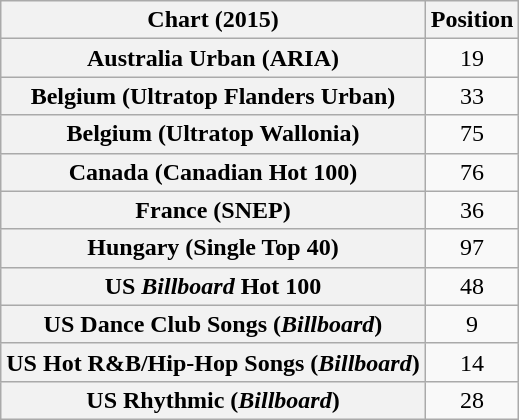<table class="wikitable sortable plainrowheaders" style="text-align:center">
<tr>
<th scope="col">Chart (2015)</th>
<th scope="col">Position</th>
</tr>
<tr>
<th scope="row">Australia Urban (ARIA)</th>
<td align="center">19</td>
</tr>
<tr>
<th scope="row">Belgium (Ultratop Flanders Urban)</th>
<td style="text-align:center;">33</td>
</tr>
<tr>
<th scope="row">Belgium (Ultratop Wallonia)</th>
<td style="text-align:center;">75</td>
</tr>
<tr>
<th scope="row">Canada (Canadian Hot 100)</th>
<td style="text-align:center;">76</td>
</tr>
<tr>
<th scope="row">France (SNEP)</th>
<td style="text-align:center;">36</td>
</tr>
<tr>
<th scope="row">Hungary (Single Top 40)</th>
<td style="text-align:center;">97</td>
</tr>
<tr>
<th scope="row">US <em>Billboard</em> Hot 100</th>
<td style="text-align:center;">48</td>
</tr>
<tr>
<th scope="row">US Dance Club Songs (<em>Billboard</em>)</th>
<td style="text-align:center;">9</td>
</tr>
<tr>
<th scope="row">US Hot R&B/Hip-Hop Songs (<em>Billboard</em>)</th>
<td style="text-align:center;">14</td>
</tr>
<tr>
<th scope="row">US Rhythmic (<em>Billboard</em>)</th>
<td style="text-align:center;">28</td>
</tr>
</table>
